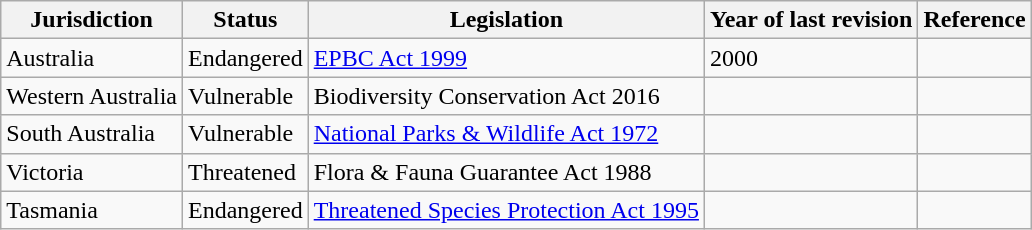<table class="wikitable">
<tr>
<th>Jurisdiction</th>
<th>Status</th>
<th>Legislation</th>
<th>Year of last revision</th>
<th>Reference</th>
</tr>
<tr>
<td>Australia</td>
<td>Endangered</td>
<td><a href='#'>EPBC Act 1999</a></td>
<td>2000</td>
<td></td>
</tr>
<tr>
<td>Western Australia</td>
<td>Vulnerable</td>
<td>Biodiversity Conservation Act 2016</td>
<td></td>
<td></td>
</tr>
<tr>
<td>South Australia</td>
<td>Vulnerable</td>
<td><a href='#'>National Parks & Wildlife Act 1972</a></td>
<td></td>
<td></td>
</tr>
<tr>
<td>Victoria</td>
<td>Threatened</td>
<td>Flora & Fauna Guarantee Act 1988</td>
<td></td>
<td></td>
</tr>
<tr>
<td>Tasmania</td>
<td>Endangered</td>
<td><a href='#'>Threatened Species Protection Act 1995</a></td>
<td></td>
<td></td>
</tr>
</table>
